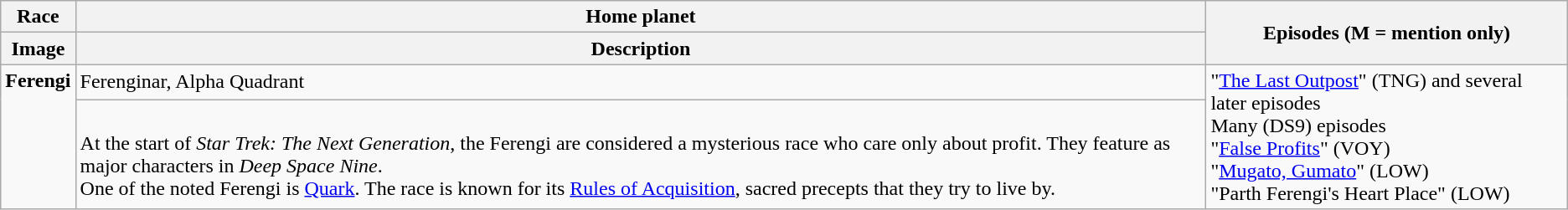<table class="wikitable">
<tr>
<th>Race</th>
<th>Home planet</th>
<th rowspan="2">Episodes (M = mention only)</th>
</tr>
<tr>
<th>Image</th>
<th>Description</th>
</tr>
<tr>
<td rowspan="2" style="vertical-align: top;"><strong>Ferengi</strong> <br></td>
<td>Ferenginar, Alpha Quadrant</td>
<td rowspan="2" style="vertical-align: top;">"<a href='#'>The Last Outpost</a>" (TNG) and several later episodes <br> Many (DS9) episodes <br>"<a href='#'>False Profits</a>" (VOY)<br> "<a href='#'>Mugato, Gumato</a>" (LOW)<br> "Parth Ferengi's Heart Place" (LOW)</td>
</tr>
<tr>
<td><br>At the start of <em>Star Trek: The Next Generation</em>, the Ferengi are considered a mysterious race who care only about profit. They feature as major characters in <em>Deep Space Nine</em>.<br>One of the noted Ferengi is <a href='#'>Quark</a>. The race is known for its <a href='#'>Rules of Acquisition</a>, sacred precepts that they try to live by.</td>
</tr>
</table>
